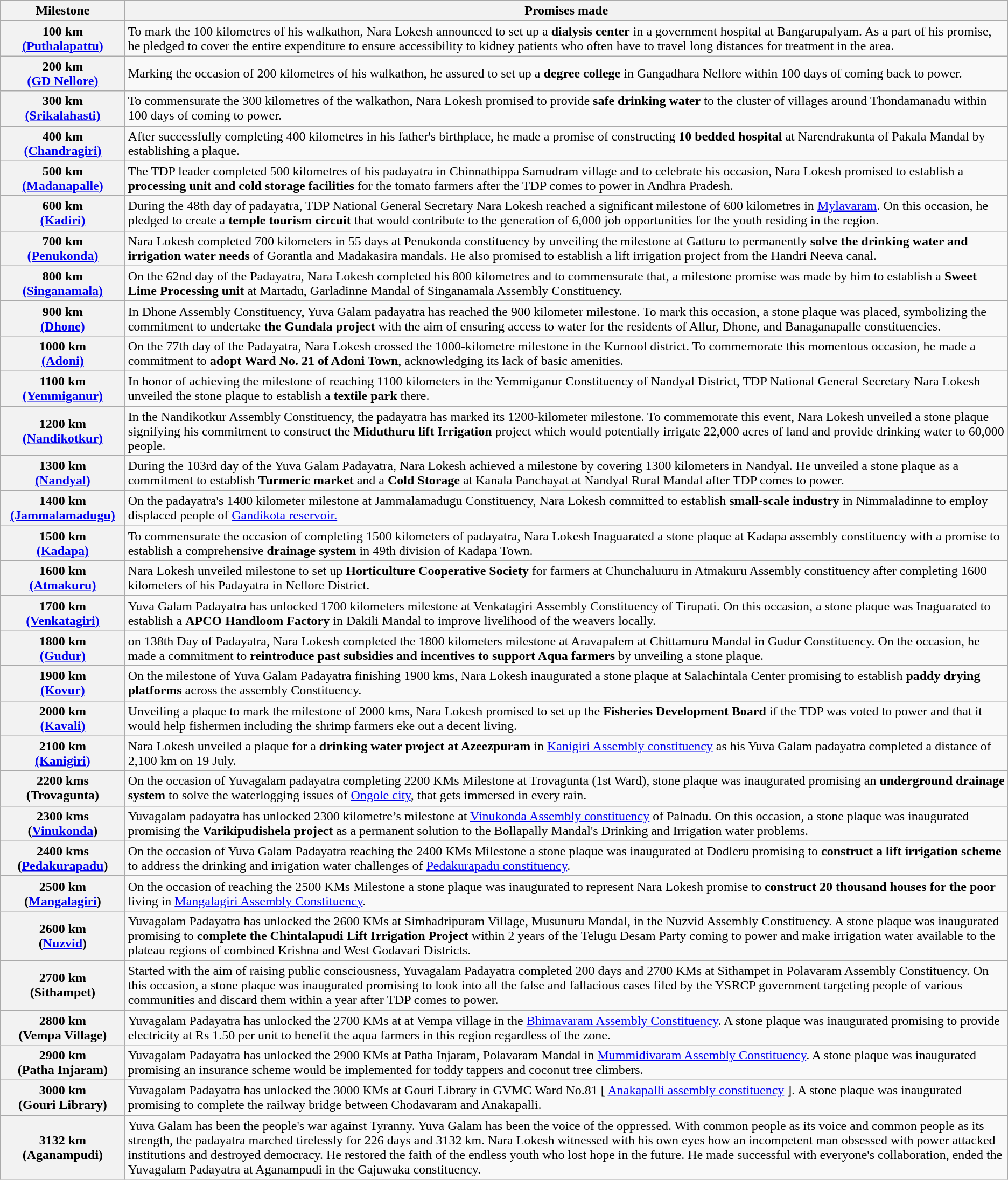<table class="wikitable">
<tr>
<th>Milestone</th>
<th>Promises made</th>
</tr>
<tr>
<th>100 km<br><a href='#'>(Puthalapattu)</a></th>
<td>To mark the 100 kilometres of his walkathon, Nara Lokesh announced to set up a <strong>dialysis center</strong> in a government hospital at Bangarupalyam. As a part of his promise, he pledged to cover the entire expenditure to ensure accessibility to kidney patients who often have to travel long distances for treatment in the area.</td>
</tr>
<tr>
<th>200 km<br><a href='#'>(GD Nellore)</a></th>
<td>Marking the occasion of 200 kilometres of his walkathon, he assured to set up a <strong>degree college</strong> in Gangadhara Nellore within 100 days of coming back to power.</td>
</tr>
<tr>
<th>300 km<br><a href='#'>(Srikalahasti)</a></th>
<td>To commensurate the 300 kilometres of the walkathon, Nara Lokesh promised to provide <strong>safe drinking water</strong> to the cluster of villages around Thondamanadu within 100 days of coming to power.</td>
</tr>
<tr>
<th>400 km<br><a href='#'>(Chandragiri)</a></th>
<td>After successfully completing 400 kilometres in his father's birthplace, he made a promise of constructing <strong>10 bedded hospital</strong> at Narendrakunta of Pakala Mandal by establishing a plaque.</td>
</tr>
<tr>
<th>500 km <a href='#'>(Madanapalle)</a></th>
<td>The TDP leader completed 500 kilometres of his padayatra in Chinnathippa Samudram village and to celebrate his occasion, Nara Lokesh promised to establish a <strong>processing unit and cold storage facilities</strong> for the tomato farmers after the TDP comes to power in Andhra Pradesh.</td>
</tr>
<tr>
<th>600 km<br><a href='#'>(Kadiri)</a></th>
<td>During the 48th day of padayatra, TDP National General Secretary Nara Lokesh reached a significant milestone of 600 kilometres in <a href='#'>Mylavaram</a>. On this occasion, he pledged to create a <strong>temple tourism circuit</strong> that would contribute to the generation of 6,000 job opportunities for the youth residing in the region.</td>
</tr>
<tr>
<th>700 km<br><a href='#'>(Penukonda)</a></th>
<td>Nara Lokesh completed 700 kilometers in 55 days at Penukonda constituency by unveiling the milestone at Gatturu to permanently <strong>solve the drinking water and irrigation water needs</strong> of Gorantla and Madakasira mandals. He also promised to establish a lift irrigation project from the Handri Neeva canal.</td>
</tr>
<tr>
<th>800 km <a href='#'>(Singanamala)</a></th>
<td>On the 62nd day of the Padayatra, Nara Lokesh completed his 800 kilometres and to commensurate that, a milestone promise was made by him to establish a <strong>Sweet Lime Processing unit</strong> at Martadu, Garladinne Mandal of Singanamala Assembly Constituency.</td>
</tr>
<tr>
<th>900 km<br><a href='#'>(Dhone)</a></th>
<td>In Dhone Assembly Constituency, Yuva Galam padayatra has reached the 900 kilometer milestone. To mark this occasion, a stone plaque was placed, symbolizing the commitment to undertake <strong>the Gundala project</strong> with the aim of ensuring access to water for the residents of Allur, Dhone, and Banaganapalle constituencies.</td>
</tr>
<tr>
<th>1000 km<br><a href='#'>(Adoni)</a></th>
<td>On the 77th day of the Padayatra, Nara Lokesh crossed the 1000-kilometre milestone in the Kurnool district. To commemorate this momentous occasion, he made a commitment to <strong>adopt Ward No. 21 of Adoni Town</strong>, acknowledging its lack of basic amenities.</td>
</tr>
<tr>
<th>1100 km <a href='#'>(Yemmiganur)</a></th>
<td>In honor of achieving the milestone of reaching 1100 kilometers in the Yemmiganur Constituency of Nandyal District, TDP National General Secretary Nara Lokesh unveiled the stone plaque to establish a <strong>textile park</strong> there.</td>
</tr>
<tr>
<th>1200 km <a href='#'>(Nandikotkur)</a></th>
<td>In the Nandikotkur Assembly Constituency, the padayatra has marked its 1200-kilometer milestone. To commemorate this event, Nara Lokesh unveiled a stone plaque signifying his commitment to construct the <strong>Miduthuru lift Irrigation</strong> project which would potentially irrigate 22,000 acres of land and provide drinking water to 60,000 people.</td>
</tr>
<tr>
<th>1300 km<br><a href='#'>(Nandyal)</a></th>
<td>During the 103rd day of the Yuva Galam Padayatra, Nara Lokesh achieved a milestone by covering 1300 kilometers in Nandyal. He unveiled a stone plaque as a commitment to establish <strong>Turmeric market</strong> and a <strong>Cold Storage</strong> at Kanala Panchayat at Nandyal Rural Mandal after TDP comes to power.</td>
</tr>
<tr>
<th>1400 km <a href='#'>(Jammalamadugu)</a></th>
<td>On the padayatra's 1400 kilometer milestone at Jammalamadugu Constituency, Nara Lokesh committed to establish <strong>small-scale industry</strong> in Nimmaladinne to employ displaced people of <a href='#'>Gandikota reservoir.</a></td>
</tr>
<tr>
<th>1500 km<br><a href='#'>(Kadapa)</a></th>
<td>To commensurate the occasion of completing 1500 kilometers of padayatra, Nara Lokesh Inaguarated a stone plaque at Kadapa assembly constituency with a promise to establish a comprehensive <strong>drainage system</strong> in 49th division of Kadapa Town.</td>
</tr>
<tr>
<th>1600 km<br><a href='#'>(Atmakuru)</a></th>
<td>Nara Lokesh unveiled milestone to set up <strong>Horticulture Cooperative Society</strong> for farmers at Chunchaluuru in Atmakuru Assembly constituency after completing 1600 kilometers of his Padayatra in Nellore District.</td>
</tr>
<tr>
<th>1700 km<br><a href='#'>(Venkatagiri)</a></th>
<td>Yuva Galam Padayatra has unlocked 1700 kilometers milestone at Venkatagiri Assembly Constituency of Tirupati. On this occasion, a stone plaque was Inaguarated to establish a <strong>APCO Handloom Factory</strong> in Dakili Mandal to improve livelihood of the weavers locally.</td>
</tr>
<tr>
<th>1800 km<br><a href='#'>(Gudur)</a></th>
<td>on 138th Day of Padayatra, Nara Lokesh completed the 1800 kilometers milestone at Aravapalem at Chittamuru Mandal in Gudur Constituency. On the occasion, he made a commitment to <strong>reintroduce past subsidies and incentives to support Aqua farmers</strong> by unveiling a stone plaque.</td>
</tr>
<tr>
<th>1900 km<br><a href='#'>(Kovur)</a></th>
<td>On the milestone of Yuva Galam Padayatra finishing 1900 kms, Nara Lokesh inaugurated a stone plaque at Salachintala Center promising to establish <strong>paddy drying platforms</strong> across the assembly Constituency.</td>
</tr>
<tr>
<th>2000 km<br><a href='#'>(Kavali)</a></th>
<td>Unveiling a plaque to mark the milestone of 2000 kms, Nara Lokesh promised to set up the <strong>Fisheries Development Board</strong> if the TDP was voted to power and that it would help fishermen including the shrimp farmers eke out a decent living.</td>
</tr>
<tr>
<th>2100 km<br><a href='#'>(Kanigiri)</a></th>
<td>Nara Lokesh unveiled a plaque for a <strong>drinking water project at Azeezpuram</strong> in <a href='#'>Kanigiri Assembly constituency</a> as his Yuva Galam padayatra completed a distance of 2,100 km on 19 July.</td>
</tr>
<tr>
<th>2200 kms<br>(Trovagunta)</th>
<td>On the occasion of Yuvagalam padayatra completing 2200 KMs Milestone at Trovagunta (1st Ward), stone plaque was inaugurated promising an <strong>underground drainage system</strong> to solve the waterlogging issues of <a href='#'>Ongole city</a>, that gets immersed in every rain.</td>
</tr>
<tr>
<th>2300 kms<br>(<a href='#'>Vinukonda</a>)</th>
<td>Yuvagalam padayatra has unlocked 2300 kilometre’s milestone at <a href='#'>Vinukonda Assembly constituency</a> of Palnadu. On this occasion, a stone plaque was inaugurated promising the <strong>Varikipudishela project</strong> as a permanent solution to the Bollapally Mandal's Drinking and Irrigation water problems.</td>
</tr>
<tr>
<th>2400 kms<br>(<a href='#'>Pedakurapadu</a>)</th>
<td>On the occasion of Yuva Galam Padayatra reaching the 2400 KMs Milestone a stone plaque was inaugurated at Dodleru promising to <strong>construct a lift irrigation scheme</strong> to address the drinking and irrigation water challenges of <a href='#'>Pedakurapadu constituency</a>.</td>
</tr>
<tr>
<th>2500 km<br>(<a href='#'>Mangalagiri</a>)</th>
<td>On the occasion of reaching the 2500 KMs Milestone a stone plaque was inaugurated to represent Nara Lokesh promise to <strong>construct 20 thousand houses for the poor</strong> living in <a href='#'>Mangalagiri Assembly Constituency</a>.</td>
</tr>
<tr>
<th>2600 km<br>(<a href='#'>Nuzvid</a>)</th>
<td>Yuvagalam Padayatra has unlocked the 2600 KMs at Simhadripuram Village, Musunuru Mandal, in the Nuzvid Assembly Constituency. A stone plaque was  inaugurated  promising to <strong>complete the Chintalapudi Lift Irrigation Project</strong> within 2 years of the Telugu Desam Party coming to power and make irrigation water available to the plateau regions of combined Krishna and West Godavari Districts.</td>
</tr>
<tr>
<th>2700 km<br>(Sithampet)</th>
<td>Started with the aim of raising public consciousness, Yuvagalam Padayatra completed 200 days and 2700 KMs at Sithampet in Polavaram Assembly Constituency. On this occasion, a stone plaque was inaugurated promising to look into all the false and fallacious cases filed by the YSRCP government targeting people of various communities and discard them within a year after TDP comes to power.</td>
</tr>
<tr>
<th>2800 km<br>(Vempa Village)</th>
<td>Yuvagalam Padayatra has unlocked the 2700 KMs at at Vempa village in the <a href='#'>Bhimavaram Assembly Constituency</a>. A stone plaque was inaugurated promising to provide electricity at Rs 1.50 per unit to benefit the aqua farmers in this region regardless of the zone.</td>
</tr>
<tr>
<th>2900 km<br>(Patha Injaram)</th>
<td>Yuvagalam Padayatra has unlocked the 2900 KMs at Patha Injaram, Polavaram Mandal in <a href='#'>Mummidivaram Assembly Constituency</a>. A stone plaque was inaugurated promising an insurance scheme would be implemented for toddy tappers and coconut tree climbers.</td>
</tr>
<tr>
<th>3000 km<br>(Gouri Library)</th>
<td>Yuvagalam Padayatra has unlocked the 3000 KMs at Gouri Library in GVMC Ward No.81  [ <a href='#'>Anakapalli assembly constituency</a> ]. A stone plaque was inaugurated promising to complete the railway bridge between Chodavaram and Anakapalli.</td>
</tr>
<tr>
<th>3132 km<br>(Aganampudi)</th>
<td>Yuva Galam has been the people's war against Tyranny. Yuva Galam has been the voice of the oppressed. With common people as its voice and common people as its strength, the padayatra marched tirelessly for 226 days and 3132 km. Nara Lokesh witnessed with his own eyes how an incompetent man obsessed with power attacked institutions and destroyed democracy. He restored the faith of the endless youth who lost hope in the future. He made successful with everyone's collaboration, ended the Yuvagalam Padayatra at Aganampudi in the Gajuwaka constituency. </td>
</tr>
</table>
